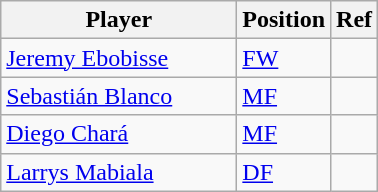<table class=wikitable>
<tr>
<th style="width:150px;">Player</th>
<th>Position</th>
<th>Ref</th>
</tr>
<tr>
<td> <a href='#'>Jeremy Ebobisse</a></td>
<td><a href='#'>FW</a></td>
<td></td>
</tr>
<tr>
<td> <a href='#'>Sebastián Blanco</a></td>
<td><a href='#'>MF</a></td>
<td></td>
</tr>
<tr>
<td> <a href='#'>Diego Chará</a></td>
<td><a href='#'>MF</a></td>
<td></td>
</tr>
<tr>
<td> <a href='#'>Larrys Mabiala</a></td>
<td><a href='#'>DF</a></td>
<td></td>
</tr>
</table>
